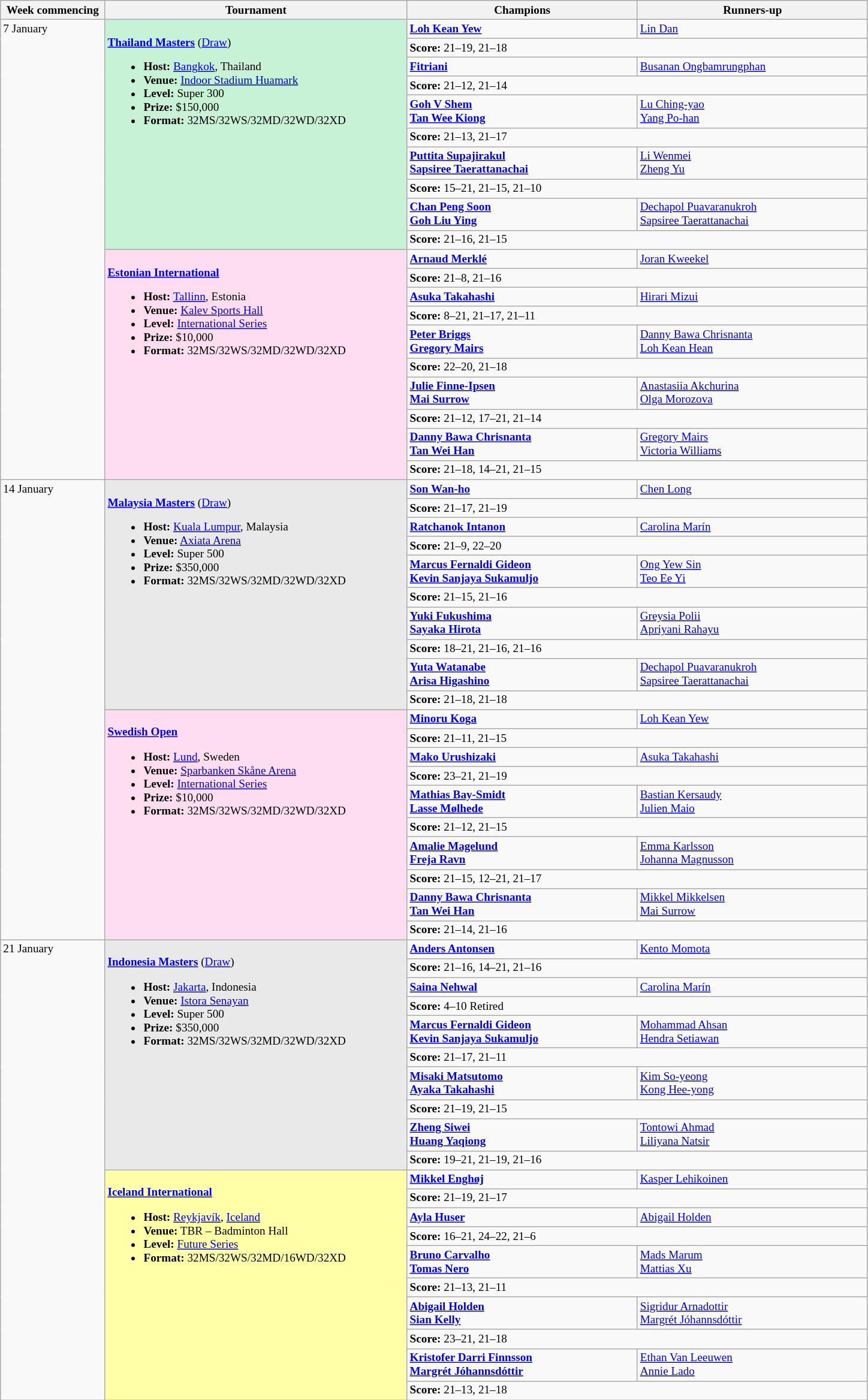<table class=wikitable style=font-size:80%>
<tr>
<th width=110>Week commencing</th>
<th width=330>Tournament</th>
<th width=250>Champions</th>
<th width=250>Runners-up</th>
</tr>
<tr valign=top>
<td rowspan=20>7 January</td>
<td style="background:#C7F2D5;" rowspan="10"><br><strong><a href='#'>Thailand Masters</a></strong> (<a href='#'>Draw</a>)<ul><li><strong>Host:</strong> <a href='#'>Bangkok</a>, Thailand</li><li><strong>Venue:</strong> <a href='#'>Indoor Stadium Huamark</a></li><li><strong>Level:</strong> Super 300</li><li><strong>Prize:</strong> $150,000</li><li><strong>Format:</strong> 32MS/32WS/32MD/32WD/32XD</li></ul></td>
<td><strong> <a href='#'>Loh Kean Yew</a></strong></td>
<td> <a href='#'>Lin Dan</a></td>
</tr>
<tr>
<td colspan=2><strong>Score:</strong> 21–19, 21–18</td>
</tr>
<tr valign=top>
<td><strong> <a href='#'>Fitriani</a></strong></td>
<td> <a href='#'>Busanan Ongbamrungphan</a></td>
</tr>
<tr>
<td colspan=2><strong>Score:</strong> 21–12, 21–14</td>
</tr>
<tr valign=top>
<td><strong> <a href='#'>Goh V Shem</a><br> <a href='#'>Tan Wee Kiong</a></strong></td>
<td> <a href='#'>Lu Ching-yao</a><br> <a href='#'>Yang Po-han</a></td>
</tr>
<tr>
<td colspan=2><strong>Score:</strong> 21–13, 21–17</td>
</tr>
<tr valign=top>
<td><strong> <a href='#'>Puttita Supajirakul</a><br> <a href='#'>Sapsiree Taerattanachai</a></strong></td>
<td> <a href='#'>Li Wenmei</a><br> <a href='#'>Zheng Yu</a></td>
</tr>
<tr>
<td colspan=2><strong>Score:</strong> 15–21, 21–15, 21–10</td>
</tr>
<tr valign=top>
<td><strong> <a href='#'>Chan Peng Soon</a><br> <a href='#'>Goh Liu Ying</a></strong></td>
<td> <a href='#'>Dechapol Puavaranukroh</a><br> <a href='#'>Sapsiree Taerattanachai</a></td>
</tr>
<tr>
<td colspan=2><strong>Score:</strong> 21–16, 21–15</td>
</tr>
<tr valign=top>
<td style="background:#FFDDF1;" rowspan="10"><br><strong><a href='#'>Estonian International</a></strong><ul><li><strong>Host:</strong> <a href='#'>Tallinn</a>, Estonia</li><li><strong>Venue:</strong> <a href='#'>Kalev Sports Hall</a></li><li><strong>Level:</strong> <a href='#'>International Series</a></li><li><strong>Prize:</strong> $10,000</li><li><strong>Format:</strong> 32MS/32WS/32MD/32WD/32XD</li></ul></td>
<td><strong> <a href='#'>Arnaud Merklé</a></strong></td>
<td> <a href='#'>Joran Kweekel</a></td>
</tr>
<tr>
<td colspan=2><strong>Score:</strong> 21–8, 21–16</td>
</tr>
<tr valign=top>
<td><strong> <a href='#'>Asuka Takahashi</a></strong></td>
<td> <a href='#'>Hirari Mizui</a></td>
</tr>
<tr>
<td colspan=2><strong>Score:</strong> 8–21, 21–17, 21–11</td>
</tr>
<tr valign=top>
<td><strong> <a href='#'>Peter Briggs</a><br> <a href='#'>Gregory Mairs</a></strong></td>
<td> <a href='#'>Danny Bawa Chrisnanta</a><br> <a href='#'>Loh Kean Hean</a></td>
</tr>
<tr>
<td colspan=2><strong>Score:</strong> 22–20, 21–18</td>
</tr>
<tr valign=top>
<td><strong> <a href='#'>Julie Finne-Ipsen</a><br> <a href='#'>Mai Surrow</a></strong></td>
<td> <a href='#'>Anastasiia Akchurina</a><br> <a href='#'>Olga Morozova</a></td>
</tr>
<tr>
<td colspan=2><strong>Score:</strong> 21–12, 17–21, 21–14</td>
</tr>
<tr valign=top>
<td><strong> <a href='#'>Danny Bawa Chrisnanta</a><br> <a href='#'>Tan Wei Han</a></strong></td>
<td> <a href='#'>Gregory Mairs</a><br> <a href='#'>Victoria Williams</a></td>
</tr>
<tr>
<td colspan=2><strong>Score:</strong> 21–18, 14–21, 21–15</td>
</tr>
<tr valign=top>
<td rowspan=20>14 January</td>
<td style="background:#E9E9E9;" rowspan="10"><br><strong><a href='#'>Malaysia Masters</a></strong> (<a href='#'>Draw</a>)<ul><li><strong>Host:</strong> <a href='#'>Kuala Lumpur</a>, Malaysia</li><li><strong>Venue:</strong> <a href='#'>Axiata Arena</a></li><li><strong>Level:</strong> Super 500</li><li><strong>Prize:</strong> $350,000</li><li><strong>Format:</strong> 32MS/32WS/32MD/32WD/32XD</li></ul></td>
<td><strong> <a href='#'>Son Wan-ho</a></strong></td>
<td> <a href='#'>Chen Long</a></td>
</tr>
<tr>
<td colspan=2><strong>Score:</strong> 21–17, 21–19</td>
</tr>
<tr valign=top>
<td><strong> <a href='#'>Ratchanok Intanon</a></strong></td>
<td> <a href='#'>Carolina Marín</a></td>
</tr>
<tr>
<td colspan=2><strong>Score:</strong> 21–9, 22–20</td>
</tr>
<tr valign=top>
<td><strong> <a href='#'>Marcus Fernaldi Gideon</a><br> <a href='#'>Kevin Sanjaya Sukamuljo</a></strong></td>
<td> <a href='#'>Ong Yew Sin</a><br> <a href='#'>Teo Ee Yi</a></td>
</tr>
<tr>
<td colspan=2><strong>Score:</strong> 21–15, 21–16</td>
</tr>
<tr valign=top>
<td><strong> <a href='#'>Yuki Fukushima</a><br> <a href='#'>Sayaka Hirota</a></strong></td>
<td> <a href='#'>Greysia Polii</a><br> <a href='#'>Apriyani Rahayu</a></td>
</tr>
<tr>
<td colspan=2><strong>Score:</strong> 18–21, 21–16, 21–16</td>
</tr>
<tr valign=top>
<td><strong> <a href='#'>Yuta Watanabe</a><br> <a href='#'>Arisa Higashino</a></strong></td>
<td> <a href='#'>Dechapol Puavaranukroh</a><br> <a href='#'>Sapsiree Taerattanachai</a></td>
</tr>
<tr>
<td colspan=2><strong>Score:</strong> 21–18, 21–18</td>
</tr>
<tr valign=top>
<td style="background:#FFDDF1;" rowspan="10"><br><strong><a href='#'>Swedish Open</a></strong><ul><li><strong>Host:</strong> <a href='#'>Lund</a>, Sweden</li><li><strong>Venue:</strong> <a href='#'>Sparbanken Skåne Arena</a></li><li><strong>Level:</strong> <a href='#'>International Series</a></li><li><strong>Prize:</strong> $10,000</li><li><strong>Format:</strong> 32MS/32WS/32MD/32WD/32XD</li></ul></td>
<td><strong> <a href='#'>Minoru Koga</a></strong></td>
<td> <a href='#'>Loh Kean Yew</a></td>
</tr>
<tr>
<td colspan=2><strong>Score:</strong> 21–11, 21–15</td>
</tr>
<tr valign=top>
<td><strong> <a href='#'>Mako Urushizaki</a></strong></td>
<td> <a href='#'>Asuka Takahashi</a></td>
</tr>
<tr>
<td colspan=2><strong>Score:</strong> 23–21, 21–19</td>
</tr>
<tr valign=top>
<td><strong> <a href='#'>Mathias Bay-Smidt</a><br> <a href='#'>Lasse Mølhede</a></strong></td>
<td> <a href='#'>Bastian Kersaudy</a><br> <a href='#'>Julien Maio</a></td>
</tr>
<tr>
<td colspan=2><strong>Score:</strong> 21–12, 21–15</td>
</tr>
<tr valign=top>
<td><strong> <a href='#'>Amalie Magelund</a><br> <a href='#'>Freja Ravn</a></strong></td>
<td> <a href='#'>Emma Karlsson</a><br> <a href='#'>Johanna Magnusson</a></td>
</tr>
<tr>
<td colspan=2><strong>Score:</strong> 21–15, 12–21, 21–17</td>
</tr>
<tr valign=top>
<td><strong> <a href='#'>Danny Bawa Chrisnanta</a><br> <a href='#'>Tan Wei Han</a></strong></td>
<td> <a href='#'>Mikkel Mikkelsen</a><br> <a href='#'>Mai Surrow</a></td>
</tr>
<tr>
<td colspan=2><strong>Score:</strong> 21–14, 21–16</td>
</tr>
<tr valign=top>
<td rowspan=20>21 January</td>
<td style="background:#E9E9E9;" rowspan="10"><br><strong><a href='#'>Indonesia Masters</a></strong> (<a href='#'>Draw</a>)<ul><li><strong>Host:</strong> <a href='#'>Jakarta</a>, Indonesia</li><li><strong>Venue:</strong> <a href='#'>Istora Senayan</a></li><li><strong>Level:</strong> Super 500</li><li><strong>Prize:</strong> $350,000</li><li><strong>Format:</strong> 32MS/32WS/32MD/32WD/32XD</li></ul></td>
<td><strong> <a href='#'>Anders Antonsen</a></strong></td>
<td> <a href='#'>Kento Momota</a></td>
</tr>
<tr>
<td colspan=2><strong>Score:</strong> 21–16, 14–21, 21–16</td>
</tr>
<tr valign=top>
<td><strong> <a href='#'>Saina Nehwal</a></strong></td>
<td> <a href='#'>Carolina Marín</a></td>
</tr>
<tr>
<td colspan=2><strong>Score:</strong> 4–10 Retired</td>
</tr>
<tr valign=top>
<td><strong> <a href='#'>Marcus Fernaldi Gideon</a><br> <a href='#'>Kevin Sanjaya Sukamuljo</a></strong></td>
<td> <a href='#'>Mohammad Ahsan</a><br> <a href='#'>Hendra Setiawan</a></td>
</tr>
<tr>
<td colspan=2><strong>Score:</strong> 21–17, 21–11</td>
</tr>
<tr valign=top>
<td><strong> <a href='#'>Misaki Matsutomo</a><br> <a href='#'>Ayaka Takahashi</a></strong></td>
<td> <a href='#'>Kim So-yeong</a><br> <a href='#'>Kong Hee-yong</a></td>
</tr>
<tr>
<td colspan=2><strong>Score:</strong> 21–19, 21–15</td>
</tr>
<tr valign=top>
<td><strong> <a href='#'>Zheng Siwei</a><br> <a href='#'>Huang Yaqiong</a></strong></td>
<td> <a href='#'>Tontowi Ahmad</a><br> <a href='#'>Liliyana Natsir</a></td>
</tr>
<tr>
<td colspan=2><strong>Score:</strong> 19–21, 21–19, 21–16</td>
</tr>
<tr valign=top>
<td style="background:#FFFFA8;" rowspan="10"><br><strong><a href='#'>Iceland International</a></strong><ul><li><strong>Host:</strong> <a href='#'>Reykjavík</a>, <a href='#'>Iceland</a></li><li><strong>Venue:</strong> TBR – Badminton Hall</li><li><strong>Level:</strong> <a href='#'>Future Series</a></li><li><strong>Format:</strong> 32MS/32WS/32MD/16WD/32XD</li></ul></td>
<td><strong> <a href='#'>Mikkel Enghøj</a></strong></td>
<td> <a href='#'>Kasper Lehikoinen</a></td>
</tr>
<tr>
<td colspan=2><strong>Score:</strong> 21–19, 21–17</td>
</tr>
<tr valign=top>
<td><strong> <a href='#'>Ayla Huser</a></strong></td>
<td> <a href='#'>Abigail Holden</a></td>
</tr>
<tr>
<td colspan=2><strong>Score:</strong> 16–21, 24–22, 21–6</td>
</tr>
<tr valign=top>
<td><strong> <a href='#'>Bruno Carvalho</a><br> <a href='#'>Tomas Nero</a></strong></td>
<td> <a href='#'>Mads Marum</a><br> <a href='#'>Mattias Xu</a></td>
</tr>
<tr>
<td colspan=2><strong>Score:</strong> 21–13, 21–11</td>
</tr>
<tr valign=top>
<td><strong> <a href='#'>Abigail Holden</a><br> <a href='#'>Sian Kelly</a></strong></td>
<td> <a href='#'>Sigridur Arnadottir</a><br> <a href='#'>Margrét Jóhannsdóttir</a></td>
</tr>
<tr>
<td colspan=2><strong>Score:</strong> 23–21, 21–18</td>
</tr>
<tr valign=top>
<td><strong> <a href='#'>Kristofer Darri Finnsson</a><br> <a href='#'>Margrét Jóhannsdóttir</a></strong></td>
<td> <a href='#'>Ethan Van Leeuwen</a><br> <a href='#'>Annie Lado</a></td>
</tr>
<tr>
<td colspan=2><strong>Score:</strong> 21–13, 21–18</td>
</tr>
</table>
